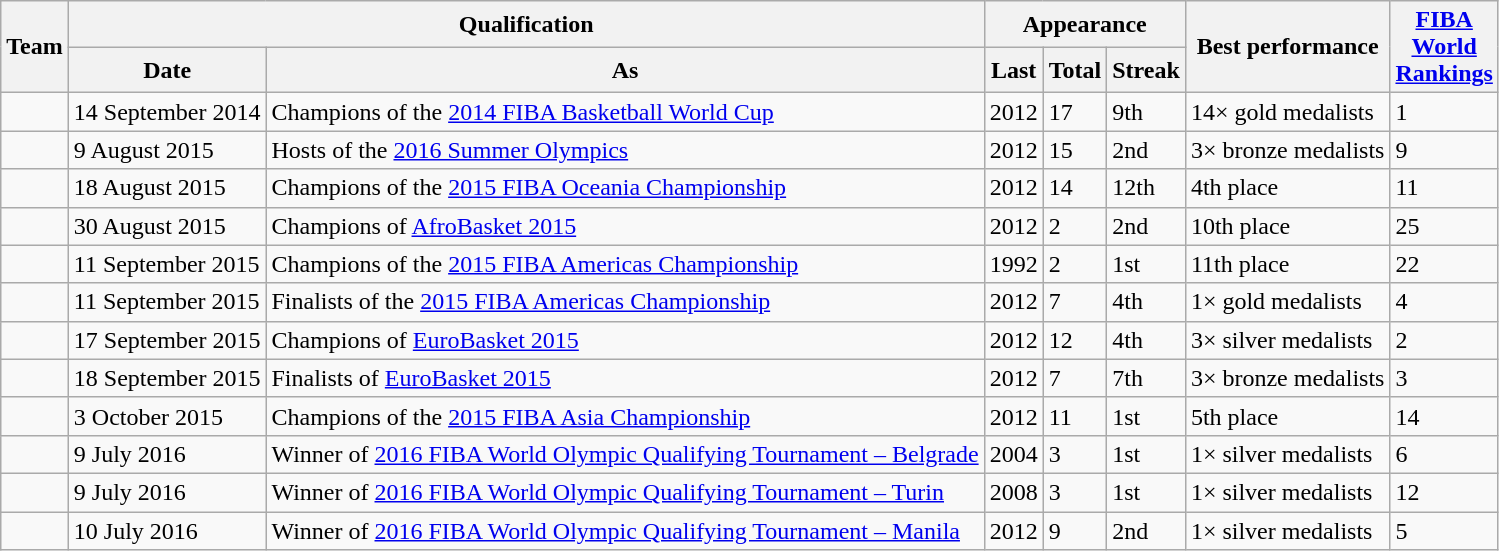<table class=wikitable>
<tr>
<th rowspan=2>Team</th>
<th colspan=2>Qualification</th>
<th colspan=3>Appearance</th>
<th rowspan=2>Best performance</th>
<th rowspan=2><a href='#'>FIBA<br>World<br>Rankings</a></th>
</tr>
<tr>
<th>Date</th>
<th>As</th>
<th>Last</th>
<th>Total</th>
<th>Streak</th>
</tr>
<tr>
<td></td>
<td>14 September 2014</td>
<td>Champions of the <a href='#'>2014 FIBA Basketball World Cup</a></td>
<td>2012</td>
<td>17</td>
<td>9th</td>
<td>14× gold medalists</td>
<td>1</td>
</tr>
<tr>
<td></td>
<td>9 August 2015</td>
<td>Hosts of the <a href='#'>2016 Summer Olympics</a></td>
<td>2012</td>
<td>15</td>
<td>2nd</td>
<td>3× bronze medalists</td>
<td>9</td>
</tr>
<tr>
<td></td>
<td>18 August 2015</td>
<td>Champions of the <a href='#'>2015 FIBA Oceania Championship</a></td>
<td>2012</td>
<td>14</td>
<td>12th</td>
<td>4th place</td>
<td>11</td>
</tr>
<tr>
<td></td>
<td>30 August 2015</td>
<td>Champions of <a href='#'>AfroBasket 2015</a></td>
<td>2012</td>
<td>2</td>
<td>2nd</td>
<td>10th place</td>
<td>25</td>
</tr>
<tr>
<td></td>
<td>11 September 2015</td>
<td>Champions of the <a href='#'>2015 FIBA Americas Championship</a></td>
<td>1992</td>
<td>2</td>
<td>1st</td>
<td>11th place</td>
<td>22</td>
</tr>
<tr>
<td></td>
<td>11 September 2015</td>
<td>Finalists of the <a href='#'>2015 FIBA Americas Championship</a></td>
<td>2012</td>
<td>7</td>
<td>4th</td>
<td>1× gold medalists</td>
<td>4</td>
</tr>
<tr>
<td></td>
<td>17 September 2015</td>
<td>Champions of <a href='#'>EuroBasket 2015</a></td>
<td>2012</td>
<td>12</td>
<td>4th</td>
<td>3× silver medalists</td>
<td>2</td>
</tr>
<tr>
<td></td>
<td>18 September 2015</td>
<td>Finalists of <a href='#'>EuroBasket 2015</a></td>
<td>2012</td>
<td>7</td>
<td>7th</td>
<td>3× bronze medalists</td>
<td>3</td>
</tr>
<tr>
<td></td>
<td>3 October 2015</td>
<td>Champions of the <a href='#'>2015 FIBA Asia Championship</a></td>
<td>2012</td>
<td>11</td>
<td>1st</td>
<td>5th place</td>
<td>14</td>
</tr>
<tr>
<td></td>
<td>9 July 2016</td>
<td>Winner of <a href='#'>2016 FIBA World Olympic Qualifying Tournament – Belgrade</a></td>
<td>2004</td>
<td>3</td>
<td>1st</td>
<td>1× silver medalists</td>
<td>6</td>
</tr>
<tr>
<td></td>
<td>9 July 2016</td>
<td>Winner of <a href='#'>2016 FIBA World Olympic Qualifying Tournament – Turin</a></td>
<td>2008</td>
<td>3</td>
<td>1st</td>
<td>1× silver medalists</td>
<td>12</td>
</tr>
<tr>
<td></td>
<td>10 July 2016</td>
<td>Winner of <a href='#'>2016 FIBA World Olympic Qualifying Tournament – Manila</a></td>
<td>2012</td>
<td>9</td>
<td>2nd</td>
<td>1× silver medalists</td>
<td>5</td>
</tr>
</table>
